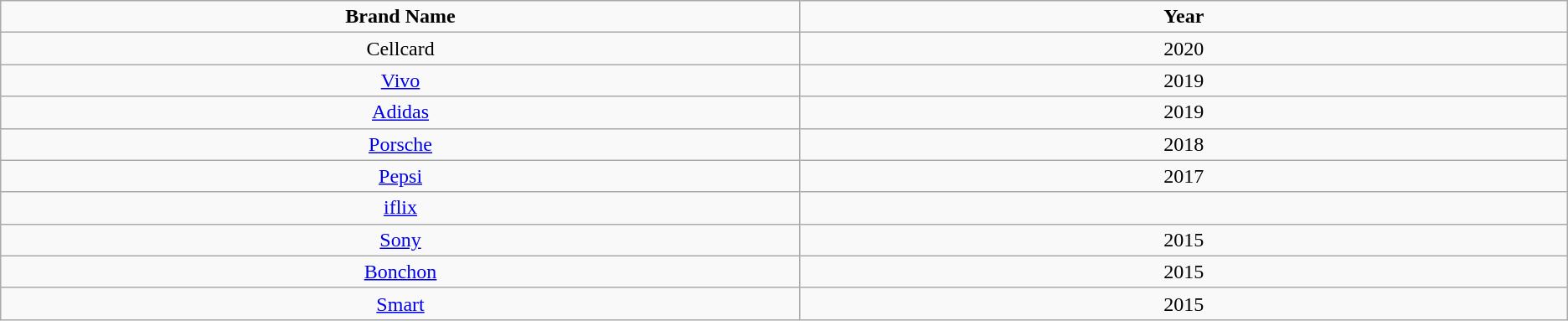<table class="wikitable">
<tr>
<td width="1%" height="2"  align="center"><span><strong>Brand Name</strong></span></td>
<td width="1%" height="2"  align="center"><span><strong>Year</strong></span></td>
</tr>
<tr>
<td align="center">Cellcard</td>
<td align="center">2020</td>
</tr>
<tr>
<td align="center"><a href='#'>Vivo</a></td>
<td align="center">2019</td>
</tr>
<tr>
<td align="center"><a href='#'>Adidas</a></td>
<td align="center">2019</td>
</tr>
<tr>
<td align="center"><a href='#'>Porsche</a></td>
<td align="center">2018</td>
</tr>
<tr>
<td align="center"><a href='#'>Pepsi</a></td>
<td align="center">2017</td>
</tr>
<tr>
<td align="center"><a href='#'>iflix</a></td>
<td align="center"></td>
</tr>
<tr>
<td align="center"><a href='#'>Sony</a></td>
<td align="center">2015</td>
</tr>
<tr>
<td align="center"><a href='#'>Bonchon</a></td>
<td align="center">2015</td>
</tr>
<tr>
<td align="center"><a href='#'>Smart</a></td>
<td align="center">2015</td>
</tr>
</table>
